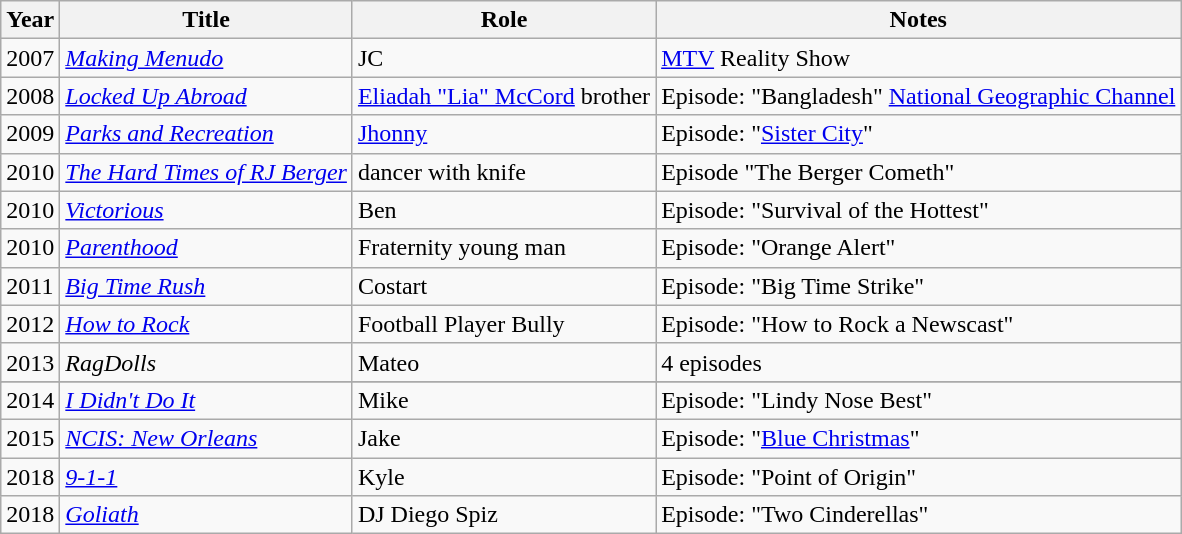<table class="wikitable sortable">
<tr>
<th>Year</th>
<th>Title</th>
<th>Role</th>
<th scope="col" class="unsortable">Notes</th>
</tr>
<tr>
<td>2007</td>
<td><em><a href='#'>Making Menudo</a></em></td>
<td>JC</td>
<td><a href='#'>MTV</a> Reality Show</td>
</tr>
<tr>
<td>2008</td>
<td><em><a href='#'>Locked Up Abroad</a></em></td>
<td><a href='#'>Eliadah "Lia" McCord</a> brother</td>
<td>Episode: "Bangladesh" <a href='#'>National Geographic Channel</a></td>
</tr>
<tr |->
<td>2009</td>
<td><em><a href='#'>Parks and Recreation</a></em></td>
<td><a href='#'>Jhonny</a></td>
<td>Episode: "<a href='#'>Sister City</a>"</td>
</tr>
<tr>
<td>2010</td>
<td><em><a href='#'>The Hard Times of RJ Berger</a></em></td>
<td>dancer with knife</td>
<td>Episode "The Berger Cometh"</td>
</tr>
<tr>
<td>2010</td>
<td><em><a href='#'>Victorious</a></em></td>
<td>Ben</td>
<td>Episode: "Survival of the Hottest"</td>
</tr>
<tr>
<td>2010</td>
<td><em><a href='#'>Parenthood</a></em></td>
<td>Fraternity young man</td>
<td>Episode: "Orange Alert"</td>
</tr>
<tr>
<td>2011</td>
<td><em><a href='#'>Big Time Rush</a></em></td>
<td>Costart</td>
<td>Episode: "Big Time Strike"</td>
</tr>
<tr>
<td>2012</td>
<td><em><a href='#'>How to Rock</a></em></td>
<td>Football Player Bully</td>
<td>Episode: "How to Rock a Newscast"</td>
</tr>
<tr>
<td>2013</td>
<td><em>RagDolls</em></td>
<td>Mateo</td>
<td>4 episodes</td>
</tr>
<tr>
</tr>
<tr>
<td>2014</td>
<td><em><a href='#'>I Didn't Do It</a></em></td>
<td>Mike</td>
<td>Episode: "Lindy Nose Best"</td>
</tr>
<tr>
<td>2015</td>
<td><em><a href='#'>NCIS: New Orleans</a></em></td>
<td>Jake</td>
<td>Episode: "<a href='#'>Blue Christmas</a>"</td>
</tr>
<tr>
<td>2018</td>
<td><em><a href='#'>9-1-1</a></em></td>
<td>Kyle</td>
<td>Episode: "Point of Origin"</td>
</tr>
<tr>
<td>2018</td>
<td><em><a href='#'>Goliath</a></em></td>
<td>DJ Diego Spiz</td>
<td>Episode: "Two Cinderellas"</td>
</tr>
</table>
